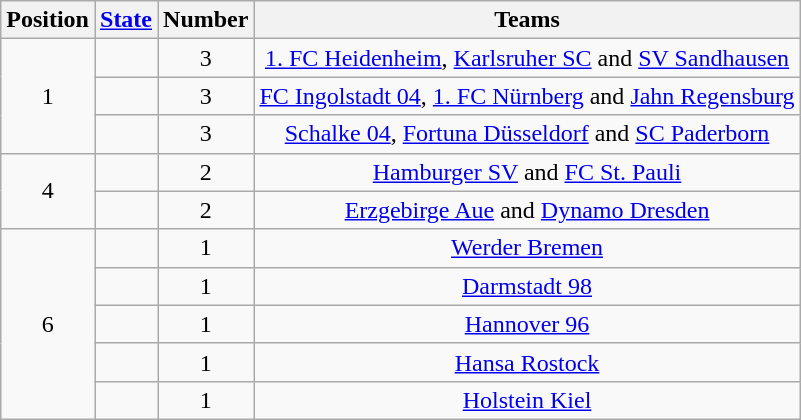<table class="wikitable">
<tr>
<th>Position</th>
<th><a href='#'>State</a></th>
<th>Number</th>
<th>Teams</th>
</tr>
<tr>
<td align=center rowspan="3">1</td>
<td></td>
<td align=center>3</td>
<td align=center><a href='#'>1. FC Heidenheim</a>, <a href='#'>Karlsruher SC</a> and <a href='#'>SV Sandhausen</a></td>
</tr>
<tr>
<td></td>
<td align=center>3</td>
<td align=center><a href='#'>FC Ingolstadt 04</a>, <a href='#'>1. FC Nürnberg</a> and <a href='#'>Jahn Regensburg</a></td>
</tr>
<tr>
<td></td>
<td align=center>3</td>
<td align=center><a href='#'>Schalke 04</a>, <a href='#'>Fortuna Düsseldorf</a> and <a href='#'>SC Paderborn</a></td>
</tr>
<tr>
<td align=center rowspan="2">4</td>
<td></td>
<td align=center>2</td>
<td align=center><a href='#'>Hamburger SV</a> and <a href='#'>FC St. Pauli</a></td>
</tr>
<tr>
<td></td>
<td align=center>2</td>
<td align=center><a href='#'>Erzgebirge Aue</a> and <a href='#'>Dynamo Dresden</a></td>
</tr>
<tr>
<td align=center rowspan="5">6</td>
<td></td>
<td align=center>1</td>
<td align=center><a href='#'>Werder Bremen</a></td>
</tr>
<tr>
<td></td>
<td align=center>1</td>
<td align=center><a href='#'>Darmstadt 98</a></td>
</tr>
<tr>
<td></td>
<td align=center>1</td>
<td align=center><a href='#'>Hannover 96</a></td>
</tr>
<tr>
<td></td>
<td align=center>1</td>
<td align=center><a href='#'>Hansa Rostock</a></td>
</tr>
<tr>
<td></td>
<td align=center>1</td>
<td align=center><a href='#'>Holstein Kiel</a></td>
</tr>
</table>
